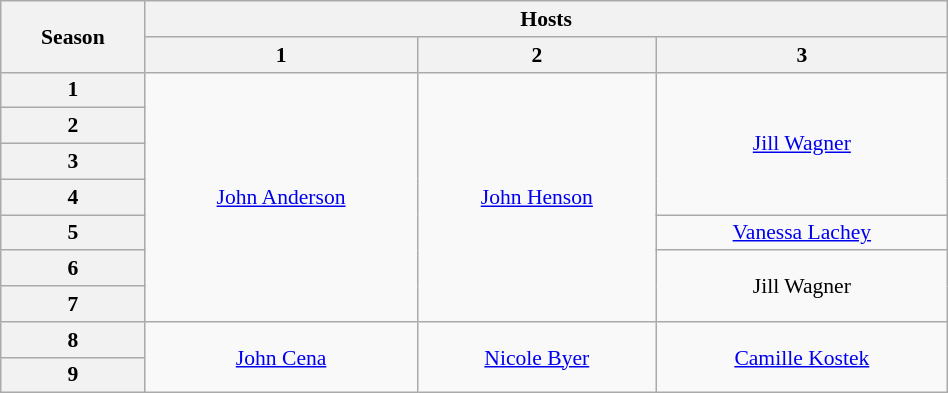<table class="wikitable" style="text-align:center; font-size:90%; width: 50%;">
<tr>
<th rowspan=2>Season</th>
<th colspan="3">Hosts</th>
</tr>
<tr>
<th>1</th>
<th>2</th>
<th>3</th>
</tr>
<tr>
<th scope="row">1</th>
<td rowspan="7"><a href='#'>John Anderson</a></td>
<td rowspan="7"><a href='#'>John Henson</a></td>
<td rowspan="4"><a href='#'>Jill Wagner</a></td>
</tr>
<tr>
<th scope="row">2</th>
</tr>
<tr>
<th scope="row">3</th>
</tr>
<tr>
<th scope="row">4</th>
</tr>
<tr>
<th scope="row">5</th>
<td rowspan="1"><a href='#'>Vanessa Lachey</a></td>
</tr>
<tr>
<th scope="row">6</th>
<td rowspan="2">Jill Wagner</td>
</tr>
<tr>
<th scope="row">7</th>
</tr>
<tr>
<th scope="row">8</th>
<td rowspan="2"><a href='#'>John Cena</a></td>
<td rowspan="2"><a href='#'>Nicole Byer</a></td>
<td rowspan="2"><a href='#'>Camille Kostek</a></td>
</tr>
<tr>
<th scope="row">9</th>
</tr>
</table>
